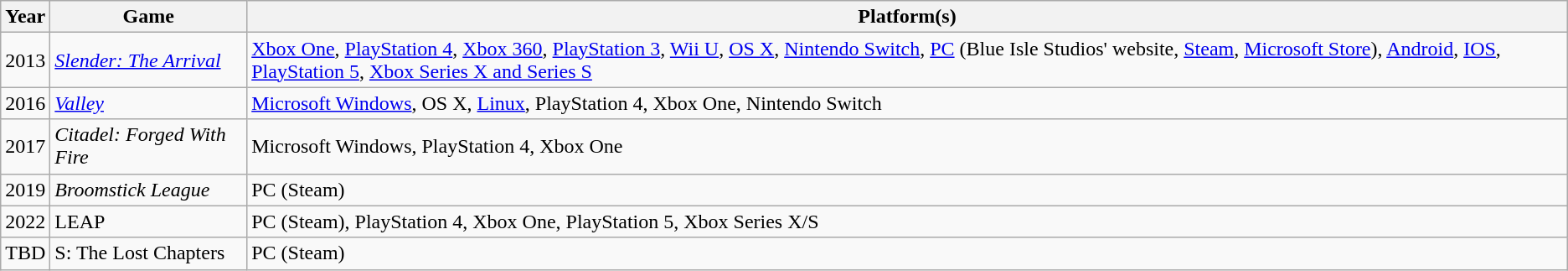<table class="wikitable sortable">
<tr>
<th>Year</th>
<th>Game</th>
<th>Platform(s)</th>
</tr>
<tr>
<td>2013</td>
<td><em><a href='#'>Slender: The Arrival</a></em></td>
<td><a href='#'>Xbox One</a>, <a href='#'>PlayStation 4</a>, <a href='#'>Xbox 360</a>, <a href='#'>PlayStation 3</a>, <a href='#'>Wii U</a>, <a href='#'>OS X</a>, <a href='#'>Nintendo Switch</a>, <a href='#'>PC</a> (Blue Isle Studios' website, <a href='#'>Steam</a>, <a href='#'>Microsoft Store</a>), <a href='#'>Android</a>, <a href='#'>IOS</a>, <a href='#'>PlayStation 5</a>, <a href='#'>Xbox Series X and Series S</a></td>
</tr>
<tr>
<td>2016</td>
<td><em><a href='#'>Valley</a></em></td>
<td><a href='#'>Microsoft Windows</a>, OS X, <a href='#'>Linux</a>, PlayStation 4, Xbox One, Nintendo Switch</td>
</tr>
<tr>
<td>2017</td>
<td><em>Citadel: Forged With Fire</em></td>
<td>Microsoft Windows, PlayStation 4, Xbox One</td>
</tr>
<tr>
<td>2019</td>
<td><em>Broomstick League</em></td>
<td>PC (Steam)</td>
</tr>
<tr>
<td>2022</td>
<td>LEAP</td>
<td>PC (Steam), PlayStation 4, Xbox One, PlayStation 5, Xbox Series X/S</td>
</tr>
<tr>
<td>TBD</td>
<td>S: The Lost Chapters</td>
<td>PC (Steam)</td>
</tr>
</table>
